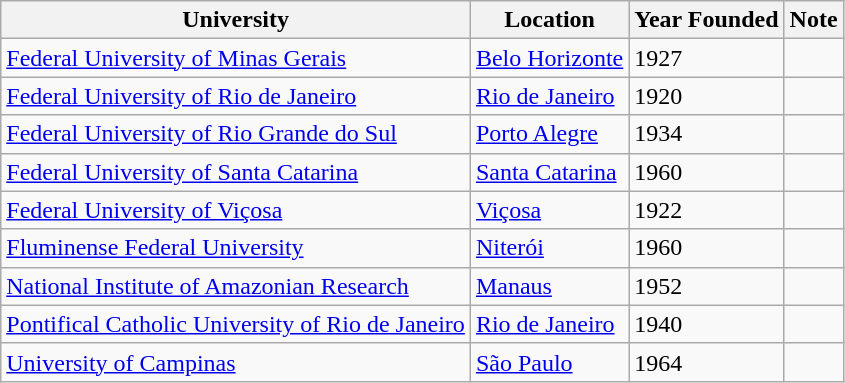<table class="wikitable sortable">
<tr>
<th>University</th>
<th>Location</th>
<th>Year Founded</th>
<th>Note</th>
</tr>
<tr>
<td><a href='#'>Federal University of Minas Gerais</a></td>
<td><a href='#'>Belo Horizonte</a></td>
<td>1927</td>
<td></td>
</tr>
<tr>
<td><a href='#'>Federal University of Rio de Janeiro</a></td>
<td><a href='#'>Rio de Janeiro</a></td>
<td>1920</td>
<td></td>
</tr>
<tr>
<td><a href='#'>Federal University of Rio Grande do Sul</a></td>
<td><a href='#'>Porto Alegre</a></td>
<td>1934</td>
<td></td>
</tr>
<tr>
<td><a href='#'>Federal University of Santa Catarina</a></td>
<td><a href='#'>Santa Catarina</a></td>
<td>1960</td>
<td></td>
</tr>
<tr>
<td><a href='#'>Federal University of Viçosa</a></td>
<td><a href='#'>Viçosa</a></td>
<td>1922</td>
<td></td>
</tr>
<tr>
<td><a href='#'>Fluminense Federal University</a></td>
<td><a href='#'>Niterói</a></td>
<td>1960</td>
<td></td>
</tr>
<tr>
<td><a href='#'>National Institute of Amazonian Research</a></td>
<td><a href='#'>Manaus</a></td>
<td>1952</td>
<td></td>
</tr>
<tr>
<td><a href='#'>Pontifical Catholic University of Rio de Janeiro</a></td>
<td><a href='#'>Rio de Janeiro</a></td>
<td>1940</td>
<td></td>
</tr>
<tr>
<td><a href='#'>University of Campinas</a></td>
<td><a href='#'>São Paulo</a></td>
<td>1964</td>
<td></td>
</tr>
</table>
